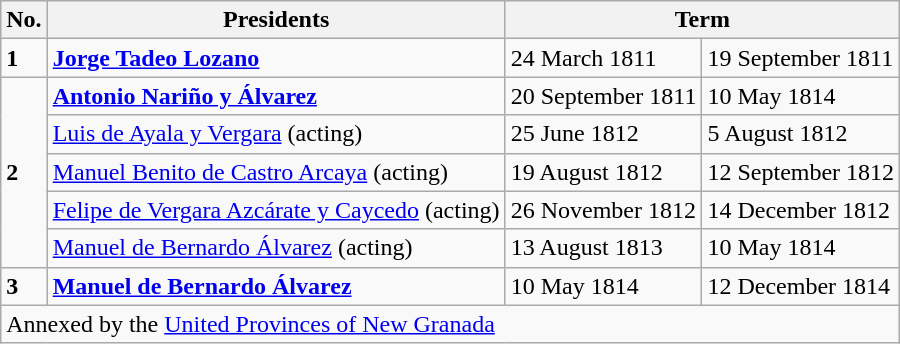<table class="wikitable">
<tr>
<th>No.</th>
<th>Presidents</th>
<th colspan="2">Term</th>
</tr>
<tr>
<td><strong>1</strong></td>
<td><strong><a href='#'>Jorge Tadeo Lozano</a></strong></td>
<td>24 March 1811</td>
<td>19 September 1811</td>
</tr>
<tr>
<td rowspan="5"><strong>2</strong></td>
<td><strong><a href='#'>Antonio Nariño y Álvarez</a></strong></td>
<td>20 September 1811</td>
<td>10 May 1814</td>
</tr>
<tr>
<td><a href='#'>Luis de Ayala y Vergara</a> (acting)</td>
<td>25 June 1812</td>
<td>5 August 1812</td>
</tr>
<tr>
<td><a href='#'>Manuel Benito de Castro Arcaya</a> (acting)</td>
<td>19 August 1812</td>
<td>12 September 1812</td>
</tr>
<tr>
<td><a href='#'>Felipe de Vergara Azcárate y Caycedo</a> (acting)</td>
<td>26 November 1812</td>
<td>14 December 1812</td>
</tr>
<tr>
<td><a href='#'>Manuel de Bernardo Álvarez</a> (acting)</td>
<td>13 August 1813</td>
<td>10 May 1814</td>
</tr>
<tr>
<td><strong>3</strong></td>
<td><strong><a href='#'>Manuel de Bernardo Álvarez</a></strong></td>
<td>10 May 1814</td>
<td>12 December 1814</td>
</tr>
<tr>
<td colspan="4">Annexed by the <a href='#'>United Provinces of New Granada</a></td>
</tr>
</table>
